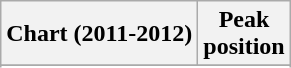<table class="wikitable sortable plainrowheaders">
<tr>
<th>Chart (2011-2012)</th>
<th>Peak<br>position</th>
</tr>
<tr>
</tr>
<tr>
</tr>
</table>
